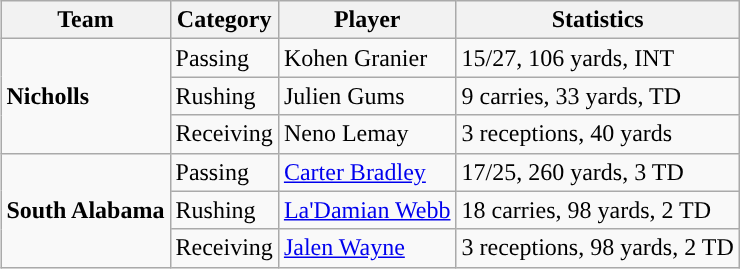<table class="wikitable" style="float: right;">
<tr>
<th>Team</th>
<th>Category</th>
<th>Player</th>
<th>Statistics</th>
</tr>
<tr>
<td rowspan=3><strong>Nicholls</strong></td>
<td>Passing</td>
<td>Kohen Granier</td>
<td>15/27, 106 yards, INT</td>
</tr>
<tr>
<td>Rushing</td>
<td>Julien Gums</td>
<td>9 carries, 33 yards, TD</td>
</tr>
<tr>
<td>Receiving</td>
<td>Neno Lemay</td>
<td>3 receptions, 40 yards</td>
</tr>
<tr>
<td rowspan=3><strong>South Alabama</strong></td>
<td>Passing</td>
<td><a href='#'>Carter Bradley</a></td>
<td>17/25, 260 yards, 3 TD</td>
</tr>
<tr>
<td>Rushing</td>
<td><a href='#'>La'Damian Webb</a></td>
<td>18 carries, 98 yards, 2 TD</td>
</tr>
<tr>
<td>Receiving</td>
<td><a href='#'>Jalen Wayne</a></td>
<td>3 receptions, 98 yards, 2 TD</td>
</tr>
</table>
